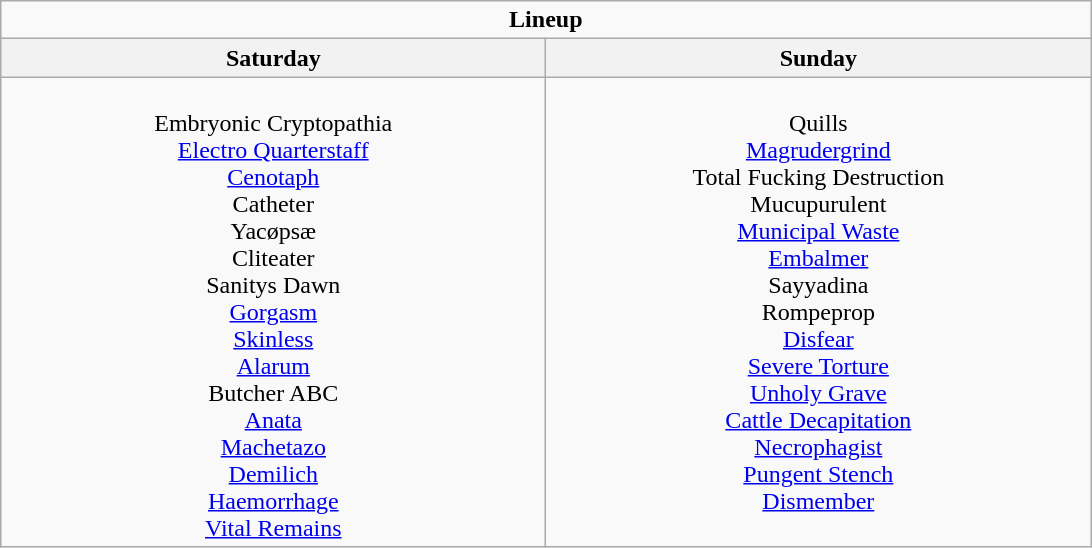<table class="wikitable">
<tr>
<td colspan="2" align="center"><strong>Lineup</strong></td>
</tr>
<tr>
<th>Saturday</th>
<th>Sunday</th>
</tr>
<tr>
<td valign="top" align="center" width=356><br>Embryonic Cryptopathia<br>
<a href='#'>Electro Quarterstaff</a><br>
<a href='#'>Cenotaph</a><br>
Catheter<br>
Yacøpsæ<br>
Cliteater<br>
Sanitys Dawn<br>
<a href='#'>Gorgasm</a><br>
<a href='#'>Skinless</a><br>
<a href='#'>Alarum</a><br>
Butcher ABC<br>
<a href='#'>Anata</a><br>
<a href='#'>Machetazo</a><br>
<a href='#'>Demilich</a><br>
<a href='#'>Haemorrhage</a><br>
<a href='#'>Vital Remains</a></td>
<td valign="top" align="center" width=356><br>Quills<br>
<a href='#'>Magrudergrind</a><br>
Total Fucking Destruction<br>
Mucupurulent<br>
<a href='#'>Municipal Waste</a><br>
<a href='#'>Embalmer</a><br>
Sayyadina<br>
Rompeprop<br>
<a href='#'>Disfear</a><br>
<a href='#'>Severe Torture</a><br>
<a href='#'>Unholy Grave</a><br>
<a href='#'>Cattle Decapitation</a><br>
<a href='#'>Necrophagist</a><br>
<a href='#'>Pungent Stench</a><br>
<a href='#'>Dismember</a></td>
</tr>
</table>
